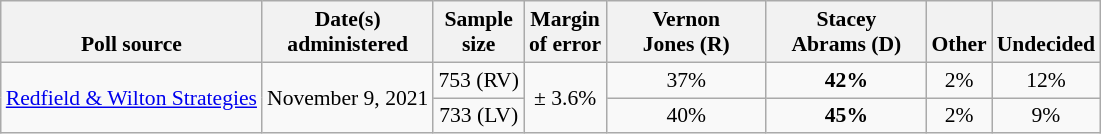<table class="wikitable" style="font-size:90%;text-align:center;">
<tr valign=bottom>
<th>Poll source</th>
<th>Date(s)<br>administered</th>
<th>Sample<br>size</th>
<th>Margin<br>of error</th>
<th style="width:100px;">Vernon<br>Jones (R)</th>
<th style="width:100px;">Stacey<br>Abrams (D)</th>
<th>Other</th>
<th>Undecided</th>
</tr>
<tr>
<td style="text-align:left;" rowspan="2"><a href='#'>Redfield & Wilton Strategies</a></td>
<td rowspan="2">November 9, 2021</td>
<td>753 (RV)</td>
<td rowspan="2">± 3.6%</td>
<td>37%</td>
<td><strong>42%</strong></td>
<td>2%</td>
<td>12%</td>
</tr>
<tr>
<td>733 (LV)</td>
<td>40%</td>
<td><strong>45%</strong></td>
<td>2%</td>
<td>9%</td>
</tr>
</table>
